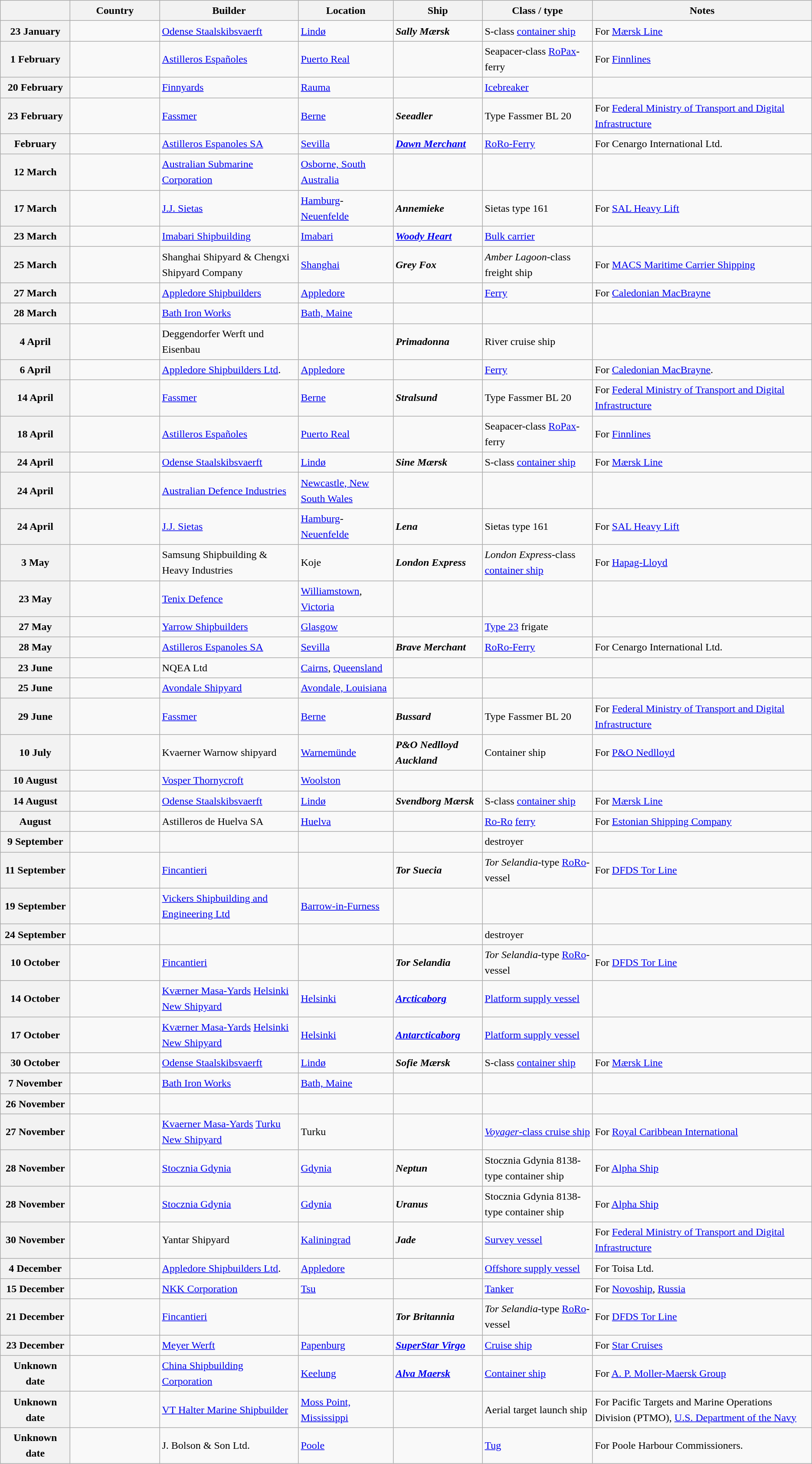<table class="wikitable sortable" style="font-size:1.00em; line-height:1.5em;">
<tr>
<th width="100"></th>
<th width="130">Country</th>
<th>Builder</th>
<th>Location</th>
<th>Ship</th>
<th>Class / type</th>
<th>Notes</th>
</tr>
<tr>
<th>23 January</th>
<td></td>
<td><a href='#'>Odense Staalskibsvaerft</a></td>
<td><a href='#'>Lindø</a></td>
<td><strong><em>Sally Mærsk</em></strong></td>
<td>S-class <a href='#'>container ship</a></td>
<td>For <a href='#'>Mærsk Line</a></td>
</tr>
<tr>
<th>1 February</th>
<td></td>
<td><a href='#'>Astilleros Españoles</a></td>
<td><a href='#'>Puerto Real</a></td>
<td><strong></strong></td>
<td>Seapacer-class <a href='#'>RoPax</a>-ferry</td>
<td>For <a href='#'>Finnlines</a></td>
</tr>
<tr>
<th>20 February</th>
<td></td>
<td><a href='#'>Finnyards</a></td>
<td><a href='#'>Rauma</a></td>
<td><strong></strong></td>
<td><a href='#'>Icebreaker</a></td>
<td></td>
</tr>
<tr>
<th>23 February</th>
<td></td>
<td><a href='#'>Fassmer</a></td>
<td><a href='#'>Berne</a></td>
<td><strong><em>Seeadler</em></strong></td>
<td>Type Fassmer BL 20</td>
<td>For <a href='#'>Federal Ministry of Transport and Digital Infrastructure</a></td>
</tr>
<tr>
<th>February</th>
<td></td>
<td><a href='#'>Astilleros Espanoles SA</a></td>
<td><a href='#'>Sevilla</a></td>
<td><strong><a href='#'><em>Dawn Merchant</em></a></strong></td>
<td><a href='#'>RoRo-Ferry</a></td>
<td>For Cenargo International Ltd.</td>
</tr>
<tr>
<th>12 March</th>
<td></td>
<td><a href='#'>Australian Submarine Corporation</a></td>
<td><a href='#'>Osborne, South Australia</a></td>
<td><strong></strong></td>
<td></td>
<td></td>
</tr>
<tr>
<th>17 March</th>
<td></td>
<td><a href='#'>J.J. Sietas</a></td>
<td><a href='#'>Hamburg</a>-<a href='#'>Neuenfelde</a></td>
<td><strong><em>Annemieke</em></strong></td>
<td>Sietas type 161</td>
<td>For <a href='#'>SAL Heavy Lift</a></td>
</tr>
<tr>
<th>23 March</th>
<td></td>
<td><a href='#'>Imabari Shipbuilding</a></td>
<td><a href='#'>Imabari</a></td>
<td><a href='#'><strong><em>Woody Heart</em></strong></a></td>
<td><a href='#'>Bulk carrier</a></td>
<td></td>
</tr>
<tr>
<th>25 March</th>
<td></td>
<td>Shanghai Shipyard & Chengxi Shipyard Company</td>
<td><a href='#'>Shanghai</a></td>
<td><strong><em>Grey Fox</em></strong></td>
<td><em>Amber Lagoon</em>-class freight ship</td>
<td>For <a href='#'>MACS Maritime Carrier Shipping</a></td>
</tr>
<tr>
<th>27 March</th>
<td></td>
<td><a href='#'>Appledore Shipbuilders</a></td>
<td><a href='#'>Appledore</a></td>
<td><strong></strong></td>
<td><a href='#'>Ferry</a></td>
<td>For <a href='#'>Caledonian MacBrayne</a></td>
</tr>
<tr>
<th>28 March</th>
<td></td>
<td><a href='#'>Bath Iron Works</a></td>
<td><a href='#'>Bath, Maine</a></td>
<td><strong></strong></td>
<td></td>
<td></td>
</tr>
<tr>
<th>4 April</th>
<td></td>
<td>Deggendorfer Werft und Eisenbau</td>
<td></td>
<td><strong><em>Primadonna</em></strong></td>
<td>River cruise ship</td>
<td></td>
</tr>
<tr ---->
<th>6 April</th>
<td></td>
<td><a href='#'>Appledore Shipbuilders Ltd</a>.</td>
<td><a href='#'>Appledore</a></td>
<td><strong></strong></td>
<td><a href='#'>Ferry</a></td>
<td>For <a href='#'>Caledonian MacBrayne</a>.</td>
</tr>
<tr>
<th>14 April</th>
<td></td>
<td><a href='#'>Fassmer</a></td>
<td><a href='#'>Berne</a></td>
<td><strong><em>Stralsund</em></strong></td>
<td>Type Fassmer BL 20</td>
<td>For <a href='#'>Federal Ministry of Transport and Digital Infrastructure</a></td>
</tr>
<tr>
<th>18 April</th>
<td></td>
<td><a href='#'>Astilleros Españoles</a></td>
<td><a href='#'>Puerto Real</a></td>
<td><strong></strong></td>
<td>Seapacer-class <a href='#'>RoPax</a>-ferry</td>
<td>For <a href='#'>Finnlines</a></td>
</tr>
<tr>
<th>24 April</th>
<td></td>
<td><a href='#'>Odense Staalskibsvaerft</a></td>
<td><a href='#'>Lindø</a></td>
<td><strong><em>Sine Mærsk</em></strong></td>
<td>S-class <a href='#'>container ship</a></td>
<td>For <a href='#'>Mærsk Line</a></td>
</tr>
<tr>
<th>24 April</th>
<td></td>
<td><a href='#'>Australian Defence Industries</a></td>
<td><a href='#'>Newcastle, New South Wales</a></td>
<td><strong></strong></td>
<td></td>
<td></td>
</tr>
<tr>
<th>24 April</th>
<td></td>
<td><a href='#'>J.J. Sietas</a></td>
<td><a href='#'>Hamburg</a>-<a href='#'>Neuenfelde</a></td>
<td><strong><em>Lena</em></strong></td>
<td>Sietas type 161</td>
<td>For <a href='#'>SAL Heavy Lift</a></td>
</tr>
<tr>
<th>3 May</th>
<td></td>
<td>Samsung Shipbuilding & Heavy Industries</td>
<td>Koje</td>
<td><strong><em>London Express</em></strong></td>
<td><em>London Express</em>-class <a href='#'>container ship</a></td>
<td>For <a href='#'>Hapag-Lloyd</a></td>
</tr>
<tr>
<th>23 May</th>
<td></td>
<td><a href='#'>Tenix Defence</a></td>
<td><a href='#'>Williamstown</a>, <a href='#'>Victoria</a></td>
<td><strong></strong></td>
<td></td>
<td></td>
</tr>
<tr>
<th>27 May</th>
<td></td>
<td><a href='#'>Yarrow Shipbuilders</a></td>
<td><a href='#'>Glasgow</a></td>
<td><strong></strong></td>
<td><a href='#'>Type 23</a> frigate</td>
<td></td>
</tr>
<tr>
<th>28 May</th>
<td></td>
<td><a href='#'>Astilleros Espanoles SA</a></td>
<td><a href='#'>Sevilla</a></td>
<td><strong><em>Brave Merchant</em></strong></td>
<td><a href='#'>RoRo-Ferry</a></td>
<td>For Cenargo International Ltd.</td>
</tr>
<tr>
<th>23 June</th>
<td></td>
<td>NQEA Ltd</td>
<td><a href='#'>Cairns</a>, <a href='#'>Queensland</a></td>
<td><strong></strong></td>
<td></td>
<td></td>
</tr>
<tr>
<th>25 June</th>
<td></td>
<td><a href='#'>Avondale Shipyard</a></td>
<td><a href='#'>Avondale, Louisiana</a></td>
<td><strong></strong></td>
<td></td>
<td></td>
</tr>
<tr>
<th>29 June</th>
<td></td>
<td><a href='#'>Fassmer</a></td>
<td><a href='#'>Berne</a></td>
<td><strong><em>Bussard</em></strong></td>
<td>Type Fassmer BL 20</td>
<td>For <a href='#'>Federal Ministry of Transport and Digital Infrastructure</a></td>
</tr>
<tr>
<th>10 July</th>
<td></td>
<td>Kvaerner Warnow shipyard</td>
<td><a href='#'>Warnemünde</a></td>
<td><strong><em>P&O Nedlloyd Auckland</em></strong></td>
<td>Container ship</td>
<td>For <a href='#'>P&O Nedlloyd</a></td>
</tr>
<tr>
<th>10 August</th>
<td></td>
<td><a href='#'>Vosper Thornycroft</a></td>
<td><a href='#'>Woolston</a></td>
<td><strong></strong></td>
<td></td>
<td></td>
</tr>
<tr>
<th>14 August</th>
<td></td>
<td><a href='#'>Odense Staalskibsvaerft</a></td>
<td><a href='#'>Lindø</a></td>
<td><strong><em>Svendborg Mærsk</em></strong></td>
<td>S-class <a href='#'>container ship</a></td>
<td>For <a href='#'>Mærsk Line</a></td>
</tr>
<tr>
<th>August</th>
<td></td>
<td>Astilleros de Huelva SA</td>
<td><a href='#'>Huelva</a></td>
<td><strong></strong></td>
<td><a href='#'>Ro-Ro</a> <a href='#'>ferry</a></td>
<td>For <a href='#'>Estonian Shipping Company</a></td>
</tr>
<tr>
<th>9 September</th>
<td></td>
<td></td>
<td></td>
<td><strong></strong></td>
<td> destroyer</td>
<td></td>
</tr>
<tr>
<th>11 September</th>
<td></td>
<td><a href='#'>Fincantieri</a></td>
<td></td>
<td><strong><em>Tor Suecia</em></strong></td>
<td><em>Tor Selandia</em>-type <a href='#'>RoRo</a>-vessel</td>
<td>For <a href='#'>DFDS Tor Line</a></td>
</tr>
<tr>
<th>19 September</th>
<td></td>
<td><a href='#'>Vickers Shipbuilding and Engineering Ltd</a></td>
<td><a href='#'>Barrow-in-Furness</a></td>
<td><strong></strong></td>
<td></td>
<td></td>
</tr>
<tr>
<th>24 September</th>
<td></td>
<td></td>
<td></td>
<td><strong></strong></td>
<td> destroyer</td>
<td></td>
</tr>
<tr>
<th>10 October</th>
<td></td>
<td><a href='#'>Fincantieri</a></td>
<td></td>
<td><strong><em>Tor Selandia</em></strong></td>
<td><em>Tor Selandia</em>-type <a href='#'>RoRo</a>-vessel</td>
<td>For <a href='#'>DFDS Tor Line</a></td>
</tr>
<tr>
<th>14 October</th>
<td></td>
<td><a href='#'>Kværner Masa-Yards</a> <a href='#'>Helsinki New Shipyard</a></td>
<td><a href='#'>Helsinki</a></td>
<td><strong><em><a href='#'>Arcticaborg</a></em></strong></td>
<td><a href='#'>Platform supply vessel</a></td>
<td></td>
</tr>
<tr>
<th>17 October</th>
<td></td>
<td><a href='#'>Kværner Masa-Yards</a> <a href='#'>Helsinki New Shipyard</a></td>
<td><a href='#'>Helsinki</a></td>
<td><strong><em><a href='#'>Antarcticaborg</a></em></strong></td>
<td><a href='#'>Platform supply vessel</a></td>
<td></td>
</tr>
<tr>
<th>30 October</th>
<td></td>
<td><a href='#'>Odense Staalskibsvaerft</a></td>
<td><a href='#'>Lindø</a></td>
<td><strong><em>Sofie Mærsk</em></strong></td>
<td>S-class <a href='#'>container ship</a></td>
<td>For <a href='#'>Mærsk Line</a></td>
</tr>
<tr>
<th>7 November</th>
<td></td>
<td><a href='#'>Bath Iron Works</a></td>
<td><a href='#'>Bath, Maine</a></td>
<td><strong></strong></td>
<td></td>
<td></td>
</tr>
<tr>
<th>26 November</th>
<td></td>
<td></td>
<td></td>
<td><strong></strong></td>
<td></td>
<td></td>
</tr>
<tr>
<th>27 November</th>
<td></td>
<td><a href='#'>Kvaerner Masa-Yards</a> <a href='#'>Turku New Shipyard</a></td>
<td>Turku</td>
<td><strong></strong></td>
<td><a href='#'><em>Voyager</em>-class cruise ship</a></td>
<td>For <a href='#'>Royal Caribbean International</a></td>
</tr>
<tr>
<th>28 November</th>
<td></td>
<td><a href='#'>Stocznia Gdynia</a></td>
<td><a href='#'>Gdynia</a></td>
<td><strong><em>Neptun</em></strong></td>
<td>Stocznia Gdynia 8138-type container ship</td>
<td>For <a href='#'>Alpha Ship</a></td>
</tr>
<tr>
<th>28 November</th>
<td></td>
<td><a href='#'>Stocznia Gdynia</a></td>
<td><a href='#'>Gdynia</a></td>
<td><strong><em>Uranus</em></strong></td>
<td>Stocznia Gdynia 8138-type container ship</td>
<td>For <a href='#'>Alpha Ship</a></td>
</tr>
<tr>
<th>30 November</th>
<td></td>
<td>Yantar Shipyard</td>
<td><a href='#'>Kaliningrad</a></td>
<td><strong><em>Jade</em></strong></td>
<td><a href='#'>Survey vessel</a></td>
<td>For <a href='#'>Federal Ministry of Transport and Digital Infrastructure</a></td>
</tr>
<tr ---->
<th>4 December</th>
<td></td>
<td><a href='#'>Appledore Shipbuilders Ltd</a>.</td>
<td><a href='#'>Appledore</a></td>
<td><strong></strong></td>
<td><a href='#'>Offshore supply vessel</a></td>
<td>For Toisa Ltd.</td>
</tr>
<tr>
<th>15 December</th>
<td></td>
<td><a href='#'>NKK Corporation</a></td>
<td><a href='#'>Tsu</a></td>
<td><strong></strong></td>
<td><a href='#'>Tanker</a></td>
<td>For <a href='#'>Novoship</a>, <a href='#'>Russia</a></td>
</tr>
<tr>
<th>21 December</th>
<td></td>
<td><a href='#'>Fincantieri</a></td>
<td></td>
<td><strong><em>Tor Britannia</em></strong></td>
<td><em>Tor Selandia</em>-type <a href='#'>RoRo</a>-vessel</td>
<td>For <a href='#'>DFDS Tor Line</a></td>
</tr>
<tr>
<th>23 December</th>
<td></td>
<td><a href='#'>Meyer Werft</a></td>
<td><a href='#'>Papenburg</a></td>
<td><strong><em><a href='#'>SuperStar Virgo</a></em></strong></td>
<td><a href='#'>Cruise ship</a></td>
<td>For <a href='#'>Star Cruises</a></td>
</tr>
<tr>
<th>Unknown date</th>
<td></td>
<td><a href='#'>China Shipbuilding Corporation</a></td>
<td><a href='#'>Keelung</a></td>
<td><strong><a href='#'><em>Alva Maersk</em></a></strong></td>
<td><a href='#'>Container ship</a></td>
<td>For <a href='#'>A. P. Moller-Maersk Group</a></td>
</tr>
<tr>
<th>Unknown date</th>
<td></td>
<td><a href='#'>VT Halter Marine Shipbuilder</a></td>
<td><a href='#'>Moss Point, Mississippi</a></td>
<td><strong></strong></td>
<td>Aerial target launch ship</td>
<td>For Pacific Targets and Marine Operations Division (PTMO), <a href='#'>U.S. Department of the Navy</a></td>
</tr>
<tr ---->
<th>Unknown date</th>
<td></td>
<td>J. Bolson & Son Ltd.</td>
<td><a href='#'>Poole</a></td>
<td><strong></strong></td>
<td><a href='#'>Tug</a></td>
<td>For Poole Harbour Commissioners.</td>
</tr>
</table>
